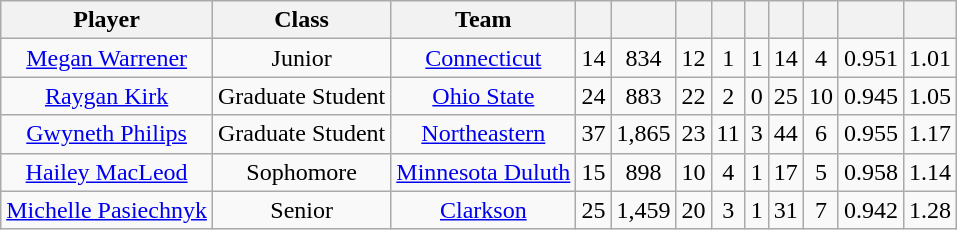<table class="wikitable sortable" style="font-size= 95%;text-align: center;">
<tr>
<th>Player</th>
<th>Class</th>
<th>Team</th>
<th></th>
<th></th>
<th></th>
<th></th>
<th></th>
<th></th>
<th></th>
<th></th>
<th></th>
</tr>
<tr>
<td><a href='#'>Megan Warrener</a></td>
<td>Junior</td>
<td><a href='#'>Connecticut</a></td>
<td>14</td>
<td>834</td>
<td>12</td>
<td>1</td>
<td>1</td>
<td>14</td>
<td>4</td>
<td>0.951</td>
<td>1.01</td>
</tr>
<tr>
<td><a href='#'>Raygan Kirk</a></td>
<td>Graduate Student</td>
<td><a href='#'>Ohio State</a></td>
<td>24</td>
<td>883</td>
<td>22</td>
<td>2</td>
<td>0</td>
<td>25</td>
<td>10</td>
<td>0.945</td>
<td>1.05</td>
</tr>
<tr>
<td><a href='#'>Gwyneth Philips</a></td>
<td>Graduate Student</td>
<td><a href='#'>Northeastern</a></td>
<td>37</td>
<td>1,865</td>
<td>23</td>
<td>11</td>
<td>3</td>
<td>44</td>
<td>6</td>
<td>0.955</td>
<td>1.17</td>
</tr>
<tr>
<td><a href='#'>Hailey MacLeod</a></td>
<td>Sophomore</td>
<td><a href='#'>Minnesota Duluth</a></td>
<td>15</td>
<td>898</td>
<td>10</td>
<td>4</td>
<td>1</td>
<td>17</td>
<td>5</td>
<td>0.958</td>
<td>1.14</td>
</tr>
<tr>
<td><a href='#'>Michelle Pasiechnyk</a></td>
<td>Senior</td>
<td><a href='#'>Clarkson</a></td>
<td>25</td>
<td>1,459</td>
<td>20</td>
<td>3</td>
<td>1</td>
<td>31</td>
<td>7</td>
<td>0.942</td>
<td>1.28</td>
</tr>
</table>
